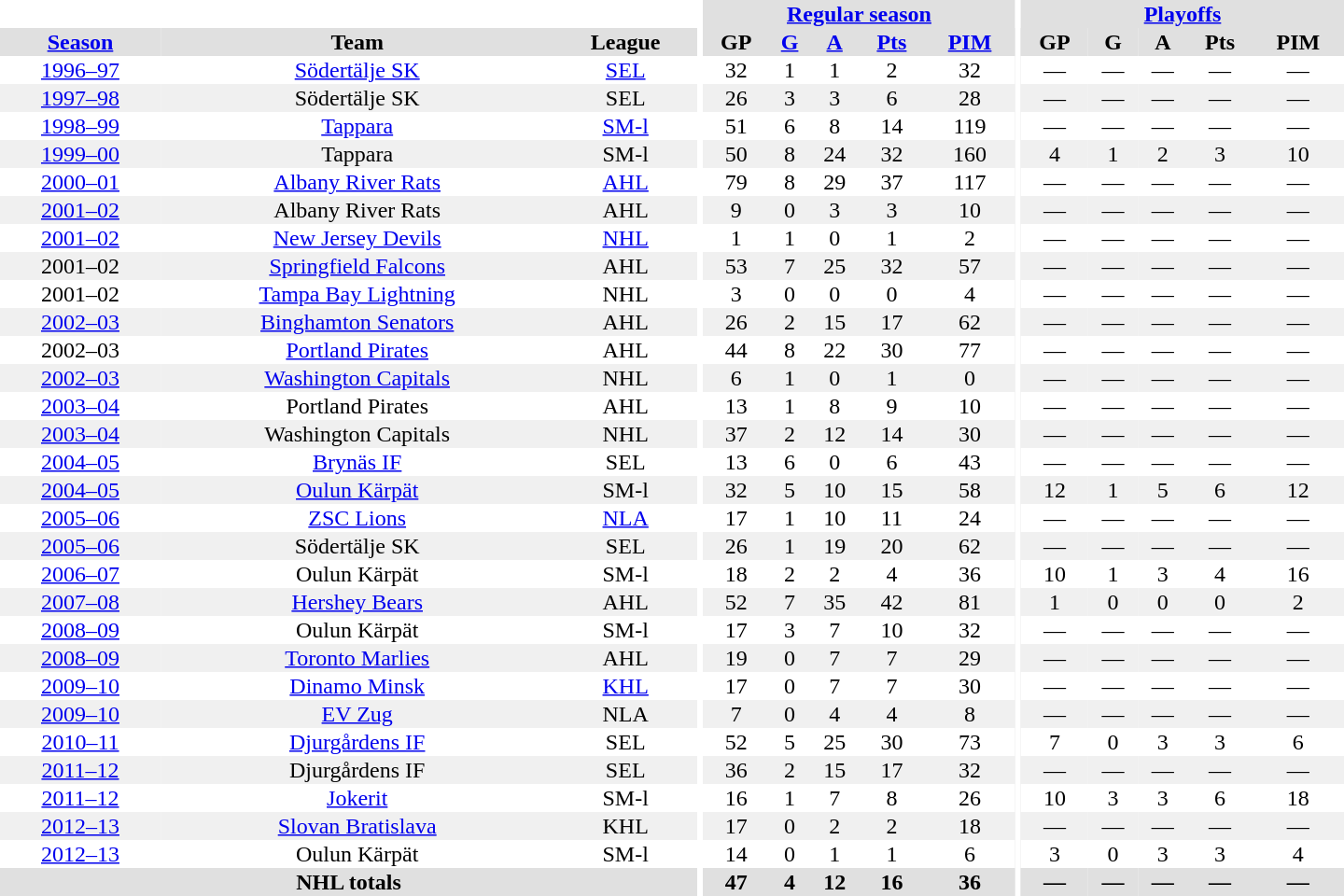<table border="0" cellpadding="1" cellspacing="0" style="text-align:center; width:60em">
<tr bgcolor="#e0e0e0">
<th colspan="3" bgcolor="#ffffff"></th>
<th rowspan="99" bgcolor="#ffffff"></th>
<th colspan="5"><a href='#'>Regular season</a></th>
<th rowspan="99" bgcolor="#ffffff"></th>
<th colspan="5"><a href='#'>Playoffs</a></th>
</tr>
<tr bgcolor="#e0e0e0">
<th><a href='#'>Season</a></th>
<th>Team</th>
<th>League</th>
<th>GP</th>
<th><a href='#'>G</a></th>
<th><a href='#'>A</a></th>
<th><a href='#'>Pts</a></th>
<th><a href='#'>PIM</a></th>
<th>GP</th>
<th>G</th>
<th>A</th>
<th>Pts</th>
<th>PIM</th>
</tr>
<tr ALIGN="center">
<td><a href='#'>1996–97</a></td>
<td><a href='#'>Södertälje SK</a></td>
<td><a href='#'>SEL</a></td>
<td>32</td>
<td>1</td>
<td>1</td>
<td>2</td>
<td>32</td>
<td>—</td>
<td>—</td>
<td>—</td>
<td>—</td>
<td>—</td>
</tr>
<tr ALIGN="center" bgcolor="#f0f0f0">
<td><a href='#'>1997–98</a></td>
<td>Södertälje SK</td>
<td>SEL</td>
<td>26</td>
<td>3</td>
<td>3</td>
<td>6</td>
<td>28</td>
<td>—</td>
<td>—</td>
<td>—</td>
<td>—</td>
<td>—</td>
</tr>
<tr ALIGN="center">
<td><a href='#'>1998–99</a></td>
<td><a href='#'>Tappara</a></td>
<td><a href='#'>SM-l</a></td>
<td>51</td>
<td>6</td>
<td>8</td>
<td>14</td>
<td>119</td>
<td>—</td>
<td>—</td>
<td>—</td>
<td>—</td>
<td>—</td>
</tr>
<tr ALIGN="center" bgcolor="#f0f0f0">
<td><a href='#'>1999–00</a></td>
<td>Tappara</td>
<td>SM-l</td>
<td>50</td>
<td>8</td>
<td>24</td>
<td>32</td>
<td>160</td>
<td>4</td>
<td>1</td>
<td>2</td>
<td>3</td>
<td>10</td>
</tr>
<tr ALIGN="center">
<td><a href='#'>2000–01</a></td>
<td><a href='#'>Albany River Rats</a></td>
<td><a href='#'>AHL</a></td>
<td>79</td>
<td>8</td>
<td>29</td>
<td>37</td>
<td>117</td>
<td>—</td>
<td>—</td>
<td>—</td>
<td>—</td>
<td>—</td>
</tr>
<tr ALIGN="center" bgcolor="#f0f0f0">
<td><a href='#'>2001–02</a></td>
<td>Albany River Rats</td>
<td>AHL</td>
<td>9</td>
<td>0</td>
<td>3</td>
<td>3</td>
<td>10</td>
<td>—</td>
<td>—</td>
<td>—</td>
<td>—</td>
<td>—</td>
</tr>
<tr ALIGN="center">
<td><a href='#'>2001–02</a></td>
<td><a href='#'>New Jersey Devils</a></td>
<td><a href='#'>NHL</a></td>
<td>1</td>
<td>1</td>
<td>0</td>
<td>1</td>
<td>2</td>
<td>—</td>
<td>—</td>
<td>—</td>
<td>—</td>
<td>—</td>
</tr>
<tr ALIGN="center" bgcolor="#f0f0f0">
<td>2001–02</td>
<td><a href='#'>Springfield Falcons</a></td>
<td>AHL</td>
<td>53</td>
<td>7</td>
<td>25</td>
<td>32</td>
<td>57</td>
<td>—</td>
<td>—</td>
<td>—</td>
<td>—</td>
<td>—</td>
</tr>
<tr ALIGN="center">
<td>2001–02</td>
<td><a href='#'>Tampa Bay Lightning</a></td>
<td>NHL</td>
<td>3</td>
<td>0</td>
<td>0</td>
<td>0</td>
<td>4</td>
<td>—</td>
<td>—</td>
<td>—</td>
<td>—</td>
<td>—</td>
</tr>
<tr ALIGN="center" bgcolor="#f0f0f0">
<td><a href='#'>2002–03</a></td>
<td><a href='#'>Binghamton Senators</a></td>
<td>AHL</td>
<td>26</td>
<td>2</td>
<td>15</td>
<td>17</td>
<td>62</td>
<td>—</td>
<td>—</td>
<td>—</td>
<td>—</td>
<td>—</td>
</tr>
<tr ALIGN="center">
<td>2002–03</td>
<td><a href='#'>Portland Pirates</a></td>
<td>AHL</td>
<td>44</td>
<td>8</td>
<td>22</td>
<td>30</td>
<td>77</td>
<td>—</td>
<td>—</td>
<td>—</td>
<td>—</td>
<td>—</td>
</tr>
<tr ALIGN="center" bgcolor="#f0f0f0">
<td><a href='#'>2002–03</a></td>
<td><a href='#'>Washington Capitals</a></td>
<td>NHL</td>
<td>6</td>
<td>1</td>
<td>0</td>
<td>1</td>
<td>0</td>
<td>—</td>
<td>—</td>
<td>—</td>
<td>—</td>
<td>—</td>
</tr>
<tr ALIGN="center">
<td><a href='#'>2003–04</a></td>
<td>Portland Pirates</td>
<td>AHL</td>
<td>13</td>
<td>1</td>
<td>8</td>
<td>9</td>
<td>10</td>
<td>—</td>
<td>—</td>
<td>—</td>
<td>—</td>
<td>—</td>
</tr>
<tr ALIGN="center" bgcolor="#f0f0f0">
<td><a href='#'>2003–04</a></td>
<td>Washington Capitals</td>
<td>NHL</td>
<td>37</td>
<td>2</td>
<td>12</td>
<td>14</td>
<td>30</td>
<td>—</td>
<td>—</td>
<td>—</td>
<td>—</td>
<td>—</td>
</tr>
<tr ALIGN="center">
<td><a href='#'>2004–05</a></td>
<td><a href='#'>Brynäs IF</a></td>
<td>SEL</td>
<td>13</td>
<td>6</td>
<td>0</td>
<td>6</td>
<td>43</td>
<td>—</td>
<td>—</td>
<td>—</td>
<td>—</td>
<td>—</td>
</tr>
<tr ALIGN="center" bgcolor="#f0f0f0">
<td><a href='#'>2004–05</a></td>
<td><a href='#'>Oulun Kärpät</a></td>
<td>SM-l</td>
<td>32</td>
<td>5</td>
<td>10</td>
<td>15</td>
<td>58</td>
<td>12</td>
<td>1</td>
<td>5</td>
<td>6</td>
<td>12</td>
</tr>
<tr ALIGN="center">
<td><a href='#'>2005–06</a></td>
<td><a href='#'>ZSC Lions</a></td>
<td><a href='#'>NLA</a></td>
<td>17</td>
<td>1</td>
<td>10</td>
<td>11</td>
<td>24</td>
<td>—</td>
<td>—</td>
<td>—</td>
<td>—</td>
<td>—</td>
</tr>
<tr ALIGN="center" bgcolor="#f0f0f0">
<td><a href='#'>2005–06</a></td>
<td>Södertälje SK</td>
<td>SEL</td>
<td>26</td>
<td>1</td>
<td>19</td>
<td>20</td>
<td>62</td>
<td>—</td>
<td>—</td>
<td>—</td>
<td>—</td>
<td>—</td>
</tr>
<tr ALIGN="center">
<td><a href='#'>2006–07</a></td>
<td>Oulun Kärpät</td>
<td>SM-l</td>
<td>18</td>
<td>2</td>
<td>2</td>
<td>4</td>
<td>36</td>
<td>10</td>
<td>1</td>
<td>3</td>
<td>4</td>
<td>16</td>
</tr>
<tr ALIGN="center" bgcolor="#f0f0f0">
<td><a href='#'>2007–08</a></td>
<td><a href='#'>Hershey Bears</a></td>
<td>AHL</td>
<td>52</td>
<td>7</td>
<td>35</td>
<td>42</td>
<td>81</td>
<td>1</td>
<td>0</td>
<td>0</td>
<td>0</td>
<td>2</td>
</tr>
<tr ALIGN="center">
<td><a href='#'>2008–09</a></td>
<td>Oulun Kärpät</td>
<td>SM-l</td>
<td>17</td>
<td>3</td>
<td>7</td>
<td>10</td>
<td>32</td>
<td>—</td>
<td>—</td>
<td>—</td>
<td>—</td>
<td>—</td>
</tr>
<tr ALIGN="center" bgcolor="#f0f0f0">
<td><a href='#'>2008–09</a></td>
<td><a href='#'>Toronto Marlies</a></td>
<td>AHL</td>
<td>19</td>
<td>0</td>
<td>7</td>
<td>7</td>
<td>29</td>
<td>—</td>
<td>—</td>
<td>—</td>
<td>—</td>
<td>—</td>
</tr>
<tr ALIGN="center">
<td><a href='#'>2009–10</a></td>
<td><a href='#'>Dinamo Minsk</a></td>
<td><a href='#'>KHL</a></td>
<td>17</td>
<td>0</td>
<td>7</td>
<td>7</td>
<td>30</td>
<td>—</td>
<td>—</td>
<td>—</td>
<td>—</td>
<td>—</td>
</tr>
<tr ALIGN="center" bgcolor="#f0f0f0">
<td><a href='#'>2009–10</a></td>
<td><a href='#'>EV Zug</a></td>
<td>NLA</td>
<td>7</td>
<td>0</td>
<td>4</td>
<td>4</td>
<td>8</td>
<td>—</td>
<td>—</td>
<td>—</td>
<td>—</td>
<td>—</td>
</tr>
<tr ALIGN="center">
<td><a href='#'>2010–11</a></td>
<td><a href='#'>Djurgårdens IF</a></td>
<td>SEL</td>
<td>52</td>
<td>5</td>
<td>25</td>
<td>30</td>
<td>73</td>
<td>7</td>
<td>0</td>
<td>3</td>
<td>3</td>
<td>6</td>
</tr>
<tr ALIGN="center" bgcolor="#f0f0f0">
<td><a href='#'>2011–12</a></td>
<td>Djurgårdens IF</td>
<td>SEL</td>
<td>36</td>
<td>2</td>
<td>15</td>
<td>17</td>
<td>32</td>
<td>—</td>
<td>—</td>
<td>—</td>
<td>—</td>
<td>—</td>
</tr>
<tr ALIGN="center">
<td><a href='#'>2011–12</a></td>
<td><a href='#'>Jokerit</a></td>
<td>SM-l</td>
<td>16</td>
<td>1</td>
<td>7</td>
<td>8</td>
<td>26</td>
<td>10</td>
<td>3</td>
<td>3</td>
<td>6</td>
<td>18</td>
</tr>
<tr ALIGN="center" bgcolor="#f0f0f0">
<td><a href='#'>2012–13</a></td>
<td><a href='#'>Slovan Bratislava</a></td>
<td>KHL</td>
<td>17</td>
<td>0</td>
<td>2</td>
<td>2</td>
<td>18</td>
<td>—</td>
<td>—</td>
<td>—</td>
<td>—</td>
<td>—</td>
</tr>
<tr ALIGN="center">
<td><a href='#'>2012–13</a></td>
<td>Oulun Kärpät</td>
<td>SM-l</td>
<td>14</td>
<td>0</td>
<td>1</td>
<td>1</td>
<td>6</td>
<td>3</td>
<td>0</td>
<td>3</td>
<td>3</td>
<td>4</td>
</tr>
<tr bgcolor="#e0e0e0">
<th colspan="3">NHL totals</th>
<th>47</th>
<th>4</th>
<th>12</th>
<th>16</th>
<th>36</th>
<th>—</th>
<th>—</th>
<th>—</th>
<th>—</th>
<th>—</th>
</tr>
</table>
